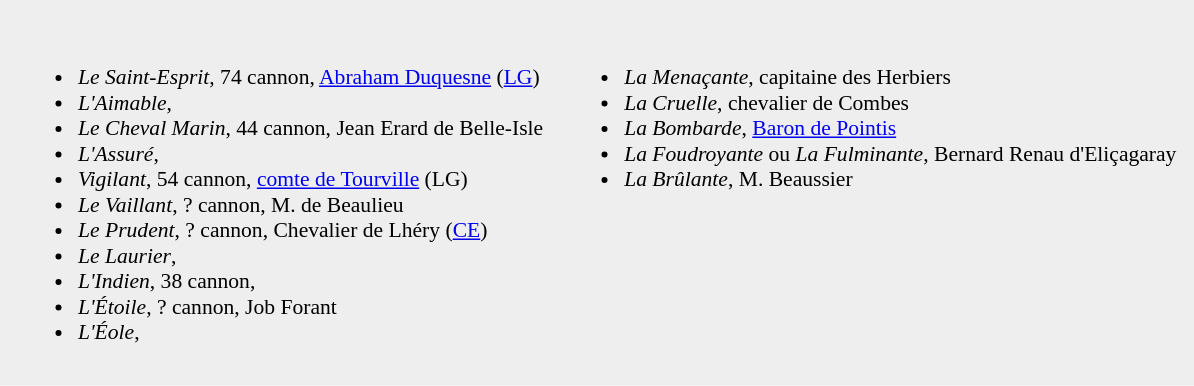<table class="toccolours" border="0" cellpadding="2" cellspacing="10" align="center" style="margin:0.5em; background:#EEE;">
<tr>
<td valign="top" style="font-size: 90%"><br><ul><li><em>Le Saint-Esprit</em>, 74 cannon, <a href='#'>Abraham Duquesne</a> (<a href='#'>LG</a>)</li><li><em>L'Aimable</em>,</li><li><em>Le Cheval Marin</em>, 44 cannon, Jean Erard de Belle-Isle</li><li><em>L'Assuré</em>,</li><li><em>Vigilant</em>, 54 cannon, <a href='#'>comte de Tourville</a> (LG)</li><li><em>Le Vaillant</em>, ? cannon, M. de Beaulieu</li><li><em>Le Prudent</em>, ? cannon, Chevalier de Lhéry (<a href='#'>CE</a>)</li><li><em>Le Laurier</em>,</li><li><em>L'Indien</em>, 38 cannon,</li><li><em>L'Étoile</em>, ? cannon, Job Forant</li><li><em>L'Éole</em>,</li></ul></td>
<td valign="top" style="font-size: 90%"><br><ul><li><em>La Menaçante</em>, capitaine des Herbiers</li><li><em>La Cruelle</em>, chevalier de Combes</li><li><em>La Bombarde</em>, <a href='#'>Baron de Pointis</a></li><li><em>La Foudroyante</em> ou <em>La Fulminante</em>,  Bernard Renau d'Eliçagaray</li><li><em>La Brûlante</em>, M. Beaussier</li></ul></td>
</tr>
</table>
